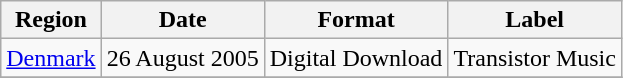<table class=wikitable>
<tr>
<th>Region</th>
<th>Date</th>
<th>Format</th>
<th>Label</th>
</tr>
<tr>
<td><a href='#'>Denmark</a></td>
<td>26 August 2005</td>
<td>Digital Download</td>
<td>Transistor Music</td>
</tr>
<tr>
</tr>
</table>
